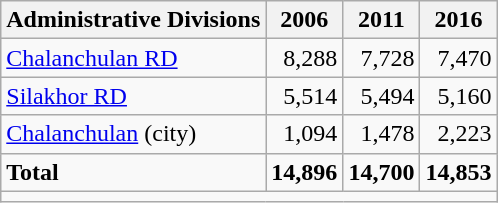<table class="wikitable">
<tr>
<th>Administrative Divisions</th>
<th>2006</th>
<th>2011</th>
<th>2016</th>
</tr>
<tr>
<td><a href='#'>Chalanchulan RD</a></td>
<td style="text-align: right;">8,288</td>
<td style="text-align: right;">7,728</td>
<td style="text-align: right;">7,470</td>
</tr>
<tr>
<td><a href='#'>Silakhor RD</a></td>
<td style="text-align: right;">5,514</td>
<td style="text-align: right;">5,494</td>
<td style="text-align: right;">5,160</td>
</tr>
<tr>
<td><a href='#'>Chalanchulan</a> (city)</td>
<td style="text-align: right;">1,094</td>
<td style="text-align: right;">1,478</td>
<td style="text-align: right;">2,223</td>
</tr>
<tr>
<td><strong>Total</strong></td>
<td style="text-align: right;"><strong>14,896</strong></td>
<td style="text-align: right;"><strong>14,700</strong></td>
<td style="text-align: right;"><strong>14,853</strong></td>
</tr>
<tr>
<td colspan=4></td>
</tr>
</table>
